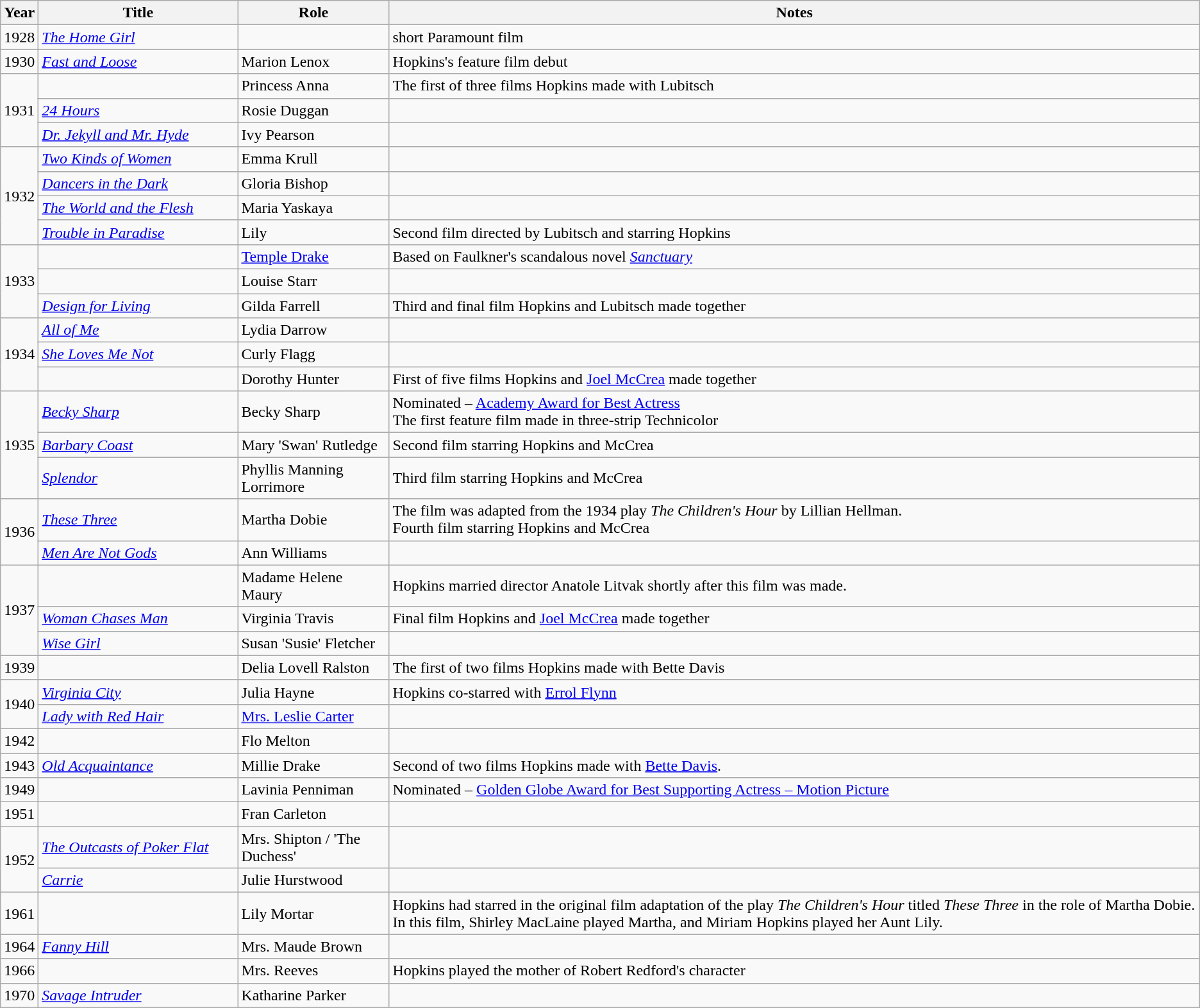<table class="wikitable sortable">
<tr>
<th>Year</th>
<th style="width:200px;">Title</th>
<th style="width:150px;">Role</th>
<th>Notes</th>
</tr>
<tr>
<td>1928</td>
<td><em><a href='#'>The Home Girl</a></em></td>
<td></td>
<td>short Paramount film</td>
</tr>
<tr>
<td>1930</td>
<td><em><a href='#'>Fast and Loose</a></em></td>
<td>Marion Lenox</td>
<td>Hopkins's feature film debut</td>
</tr>
<tr>
<td rowspan=3>1931</td>
<td><em></em></td>
<td>Princess Anna</td>
<td>The first of three films Hopkins made with Lubitsch</td>
</tr>
<tr>
<td><em><a href='#'>24 Hours</a></em></td>
<td>Rosie Duggan</td>
<td></td>
</tr>
<tr>
<td><em><a href='#'>Dr. Jekyll and Mr. Hyde</a></em></td>
<td>Ivy Pearson</td>
<td></td>
</tr>
<tr>
<td rowspan=4>1932</td>
<td><em><a href='#'>Two Kinds of Women</a></em></td>
<td>Emma Krull</td>
<td></td>
</tr>
<tr>
<td><em><a href='#'>Dancers in the Dark</a></em></td>
<td>Gloria Bishop</td>
<td></td>
</tr>
<tr>
<td><em><a href='#'>The World and the Flesh</a></em></td>
<td>Maria Yaskaya</td>
<td></td>
</tr>
<tr>
<td><em><a href='#'>Trouble in Paradise</a></em></td>
<td>Lily</td>
<td>Second film directed by Lubitsch and starring Hopkins</td>
</tr>
<tr>
<td rowspan=3>1933</td>
<td><em></em></td>
<td><a href='#'>Temple Drake</a></td>
<td>Based on Faulkner's scandalous novel <em><a href='#'>Sanctuary</a></em></td>
</tr>
<tr>
<td><em></em></td>
<td>Louise Starr</td>
<td></td>
</tr>
<tr>
<td><em><a href='#'>Design for Living</a></em></td>
<td>Gilda Farrell</td>
<td>Third and final film Hopkins and Lubitsch made together</td>
</tr>
<tr>
<td rowspan=3>1934</td>
<td><em><a href='#'>All of Me</a></em></td>
<td>Lydia Darrow</td>
<td></td>
</tr>
<tr>
<td><em><a href='#'>She Loves Me Not</a></em></td>
<td>Curly Flagg</td>
<td></td>
</tr>
<tr>
<td><em></em></td>
<td>Dorothy Hunter</td>
<td>First of five films Hopkins and <a href='#'>Joel McCrea</a> made together</td>
</tr>
<tr>
<td rowspan=3>1935</td>
<td><em><a href='#'>Becky Sharp</a></em></td>
<td>Becky Sharp</td>
<td>Nominated – <a href='#'>Academy Award for Best Actress</a><br>The first feature film made in three-strip Technicolor</td>
</tr>
<tr>
<td><em><a href='#'>Barbary Coast</a></em></td>
<td>Mary 'Swan' Rutledge</td>
<td>Second film starring Hopkins and McCrea</td>
</tr>
<tr>
<td><em><a href='#'>Splendor</a></em></td>
<td>Phyllis Manning Lorrimore</td>
<td>Third film starring Hopkins and McCrea</td>
</tr>
<tr>
<td rowspan=2>1936</td>
<td><em><a href='#'>These Three</a></em></td>
<td>Martha Dobie</td>
<td>The film was adapted from the 1934 play <em>The Children's Hour</em> by Lillian Hellman.<br> Fourth film starring Hopkins and McCrea</td>
</tr>
<tr>
<td><em><a href='#'>Men Are Not Gods</a></em></td>
<td>Ann Williams</td>
<td></td>
</tr>
<tr>
<td rowspan=3>1937</td>
<td><em></em></td>
<td>Madame Helene Maury</td>
<td>Hopkins married director Anatole Litvak shortly after this film was made.</td>
</tr>
<tr>
<td><em><a href='#'>Woman Chases Man</a></em></td>
<td>Virginia Travis</td>
<td>Final film Hopkins and <a href='#'>Joel McCrea</a> made together</td>
</tr>
<tr>
<td><em><a href='#'>Wise Girl</a></em></td>
<td>Susan 'Susie' Fletcher</td>
<td></td>
</tr>
<tr>
<td>1939</td>
<td><em></em></td>
<td>Delia Lovell Ralston</td>
<td>The first of two films Hopkins made with Bette Davis</td>
</tr>
<tr>
<td rowspan=2>1940</td>
<td><em><a href='#'>Virginia City</a></em></td>
<td>Julia Hayne</td>
<td>Hopkins co-starred with <a href='#'>Errol Flynn</a></td>
</tr>
<tr>
<td><em><a href='#'>Lady with Red Hair</a></em></td>
<td><a href='#'>Mrs. Leslie Carter</a></td>
<td></td>
</tr>
<tr>
<td>1942</td>
<td><em></em></td>
<td>Flo Melton</td>
<td></td>
</tr>
<tr>
<td>1943</td>
<td><em><a href='#'>Old Acquaintance</a></em></td>
<td>Millie Drake</td>
<td>Second of two films Hopkins made with <a href='#'>Bette Davis</a>.</td>
</tr>
<tr>
<td>1949</td>
<td><em></em></td>
<td>Lavinia Penniman</td>
<td>Nominated – <a href='#'>Golden Globe Award for Best Supporting Actress&nbsp;– Motion Picture</a></td>
</tr>
<tr>
<td>1951</td>
<td><em></em></td>
<td>Fran Carleton</td>
<td></td>
</tr>
<tr>
<td rowspan=2>1952</td>
<td><em><a href='#'>The Outcasts of Poker Flat</a></em></td>
<td>Mrs. Shipton / 'The Duchess'</td>
<td></td>
</tr>
<tr>
<td><em><a href='#'>Carrie</a></em></td>
<td>Julie Hurstwood</td>
<td></td>
</tr>
<tr>
<td>1961</td>
<td><em></em></td>
<td>Lily Mortar</td>
<td>Hopkins had starred in the original film adaptation of the play <em>The Children's Hour</em> titled <em>These Three</em> in the role of Martha Dobie. In this film, Shirley MacLaine played Martha, and Miriam Hopkins played her Aunt Lily.</td>
</tr>
<tr>
<td>1964</td>
<td><em><a href='#'>Fanny Hill</a></em></td>
<td>Mrs. Maude Brown</td>
<td></td>
</tr>
<tr>
<td>1966</td>
<td><em></em></td>
<td>Mrs. Reeves</td>
<td>Hopkins played the mother of Robert Redford's character</td>
</tr>
<tr>
<td>1970</td>
<td><em><a href='#'>Savage Intruder</a></em></td>
<td>Katharine Parker</td>
<td></td>
</tr>
</table>
